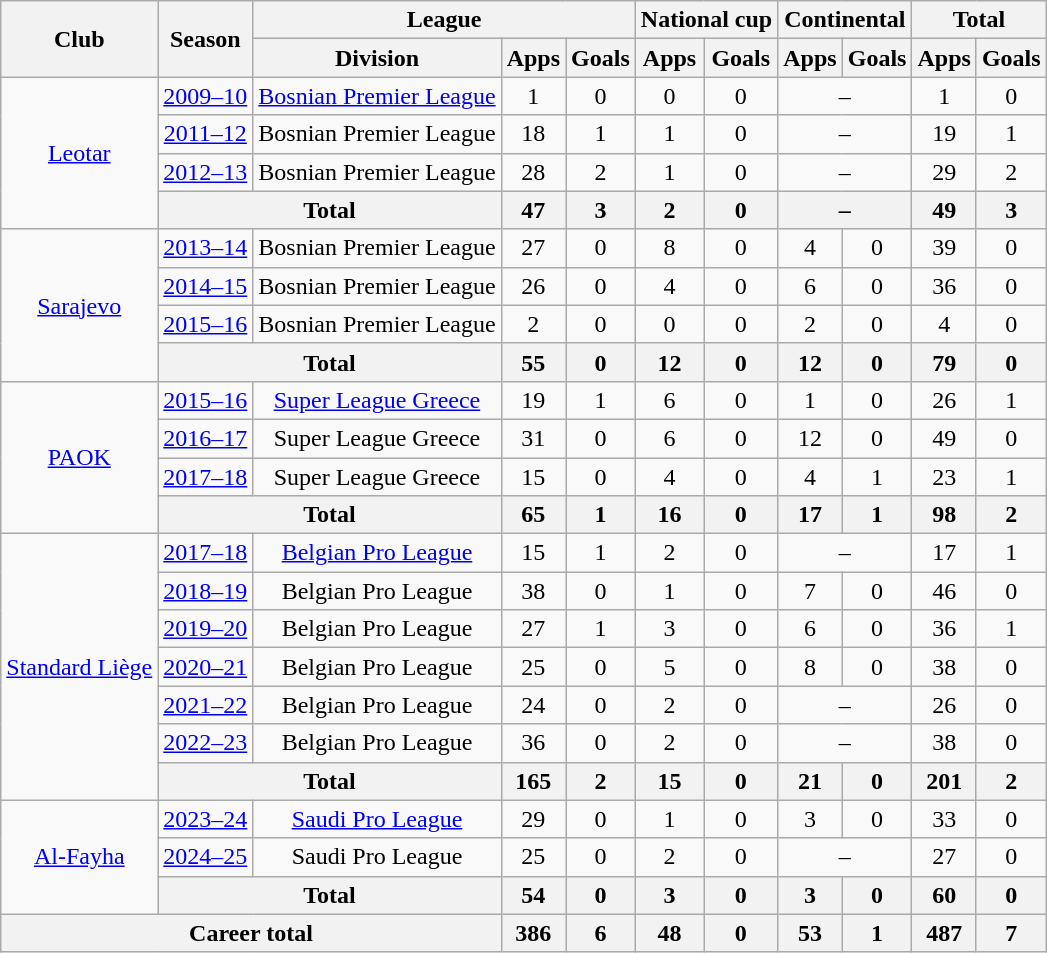<table class="wikitable" style="text-align:center">
<tr>
<th rowspan=2>Club</th>
<th rowspan=2>Season</th>
<th colspan=3>League</th>
<th colspan=2>National cup</th>
<th colspan=2>Continental</th>
<th colspan=2>Total</th>
</tr>
<tr>
<th>Division</th>
<th>Apps</th>
<th>Goals</th>
<th>Apps</th>
<th>Goals</th>
<th>Apps</th>
<th>Goals</th>
<th>Apps</th>
<th>Goals</th>
</tr>
<tr>
<td rowspan=4><a href='#'>Leotar</a></td>
<td><a href='#'>2009–10</a></td>
<td><a href='#'>Bosnian Premier League</a></td>
<td>1</td>
<td>0</td>
<td>0</td>
<td>0</td>
<td colspan=2>–</td>
<td>1</td>
<td>0</td>
</tr>
<tr>
<td><a href='#'>2011–12</a></td>
<td>Bosnian Premier League</td>
<td>18</td>
<td>1</td>
<td>1</td>
<td>0</td>
<td colspan=2>–</td>
<td>19</td>
<td>1</td>
</tr>
<tr>
<td><a href='#'>2012–13</a></td>
<td>Bosnian Premier League</td>
<td>28</td>
<td>2</td>
<td>1</td>
<td>0</td>
<td colspan=2>–</td>
<td>29</td>
<td>2</td>
</tr>
<tr>
<th colspan=2>Total</th>
<th>47</th>
<th>3</th>
<th>2</th>
<th>0</th>
<th colspan=2>–</th>
<th>49</th>
<th>3</th>
</tr>
<tr>
<td rowspan=4><a href='#'>Sarajevo</a></td>
<td><a href='#'>2013–14</a></td>
<td>Bosnian Premier League</td>
<td>27</td>
<td>0</td>
<td>8</td>
<td>0</td>
<td>4</td>
<td>0</td>
<td>39</td>
<td>0</td>
</tr>
<tr>
<td><a href='#'>2014–15</a></td>
<td>Bosnian Premier League</td>
<td>26</td>
<td>0</td>
<td>4</td>
<td>0</td>
<td>6</td>
<td>0</td>
<td>36</td>
<td>0</td>
</tr>
<tr>
<td><a href='#'>2015–16</a></td>
<td>Bosnian Premier League</td>
<td>2</td>
<td>0</td>
<td>0</td>
<td>0</td>
<td>2</td>
<td>0</td>
<td>4</td>
<td>0</td>
</tr>
<tr>
<th colspan=2>Total</th>
<th>55</th>
<th>0</th>
<th>12</th>
<th>0</th>
<th>12</th>
<th>0</th>
<th>79</th>
<th>0</th>
</tr>
<tr>
<td rowspan=4><a href='#'>PAOK</a></td>
<td><a href='#'>2015–16</a></td>
<td><a href='#'>Super League Greece</a></td>
<td>19</td>
<td>1</td>
<td>6</td>
<td>0</td>
<td>1</td>
<td>0</td>
<td>26</td>
<td>1</td>
</tr>
<tr>
<td><a href='#'>2016–17</a></td>
<td>Super League Greece</td>
<td>31</td>
<td>0</td>
<td>6</td>
<td>0</td>
<td>12</td>
<td>0</td>
<td>49</td>
<td>0</td>
</tr>
<tr>
<td><a href='#'>2017–18</a></td>
<td>Super League Greece</td>
<td>15</td>
<td>0</td>
<td>4</td>
<td>0</td>
<td>4</td>
<td>1</td>
<td>23</td>
<td>1</td>
</tr>
<tr>
<th colspan=2>Total</th>
<th>65</th>
<th>1</th>
<th>16</th>
<th>0</th>
<th>17</th>
<th>1</th>
<th>98</th>
<th>2</th>
</tr>
<tr>
<td rowspan=7><a href='#'>Standard Liège</a></td>
<td><a href='#'>2017–18</a></td>
<td><a href='#'>Belgian Pro League</a></td>
<td>15</td>
<td>1</td>
<td>2</td>
<td>0</td>
<td colspan=2>–</td>
<td>17</td>
<td>1</td>
</tr>
<tr>
<td><a href='#'>2018–19</a></td>
<td>Belgian Pro League</td>
<td>38</td>
<td>0</td>
<td>1</td>
<td>0</td>
<td>7</td>
<td>0</td>
<td>46</td>
<td>0</td>
</tr>
<tr>
<td><a href='#'>2019–20</a></td>
<td>Belgian Pro League</td>
<td>27</td>
<td>1</td>
<td>3</td>
<td>0</td>
<td>6</td>
<td>0</td>
<td>36</td>
<td>1</td>
</tr>
<tr>
<td><a href='#'>2020–21</a></td>
<td>Belgian Pro League</td>
<td>25</td>
<td>0</td>
<td>5</td>
<td>0</td>
<td>8</td>
<td>0</td>
<td>38</td>
<td>0</td>
</tr>
<tr>
<td><a href='#'>2021–22</a></td>
<td>Belgian Pro League</td>
<td>24</td>
<td>0</td>
<td>2</td>
<td>0</td>
<td colspan=2>–</td>
<td>26</td>
<td>0</td>
</tr>
<tr>
<td><a href='#'>2022–23</a></td>
<td>Belgian Pro League</td>
<td>36</td>
<td>0</td>
<td>2</td>
<td>0</td>
<td colspan=2>–</td>
<td>38</td>
<td>0</td>
</tr>
<tr>
<th colspan=2>Total</th>
<th>165</th>
<th>2</th>
<th>15</th>
<th>0</th>
<th>21</th>
<th>0</th>
<th>201</th>
<th>2</th>
</tr>
<tr>
<td rowspan=3><a href='#'>Al-Fayha</a></td>
<td><a href='#'>2023–24</a></td>
<td><a href='#'>Saudi Pro League</a></td>
<td>29</td>
<td>0</td>
<td>1</td>
<td>0</td>
<td>3</td>
<td>0</td>
<td>33</td>
<td>0</td>
</tr>
<tr>
<td><a href='#'>2024–25</a></td>
<td>Saudi Pro League</td>
<td>25</td>
<td>0</td>
<td>2</td>
<td>0</td>
<td colspan=2>–</td>
<td>27</td>
<td>0</td>
</tr>
<tr>
<th colspan=2>Total</th>
<th>54</th>
<th>0</th>
<th>3</th>
<th>0</th>
<th>3</th>
<th>0</th>
<th>60</th>
<th>0</th>
</tr>
<tr>
<th colspan=3>Career total</th>
<th>386</th>
<th>6</th>
<th>48</th>
<th>0</th>
<th>53</th>
<th>1</th>
<th>487</th>
<th>7</th>
</tr>
</table>
